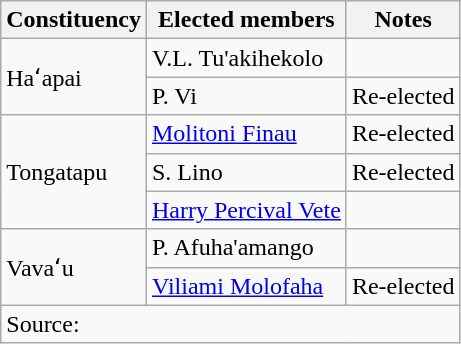<table class=wikitable>
<tr>
<th>Constituency</th>
<th>Elected members</th>
<th>Notes</th>
</tr>
<tr>
<td rowspan=2>Haʻapai</td>
<td>V.L. Tu'akihekolo</td>
<td></td>
</tr>
<tr>
<td>P. Vi</td>
<td>Re-elected</td>
</tr>
<tr>
<td rowspan=3>Tongatapu</td>
<td><a href='#'>Molitoni Finau</a></td>
<td>Re-elected</td>
</tr>
<tr>
<td>S. Lino</td>
<td>Re-elected</td>
</tr>
<tr>
<td><a href='#'>Harry Percival Vete</a></td>
<td></td>
</tr>
<tr>
<td rowspan=2>Vavaʻu</td>
<td>P. Afuha'amango</td>
<td></td>
</tr>
<tr>
<td><a href='#'>Viliami Molofaha</a></td>
<td>Re-elected</td>
</tr>
<tr>
<td colspan=3>Source: </td>
</tr>
</table>
